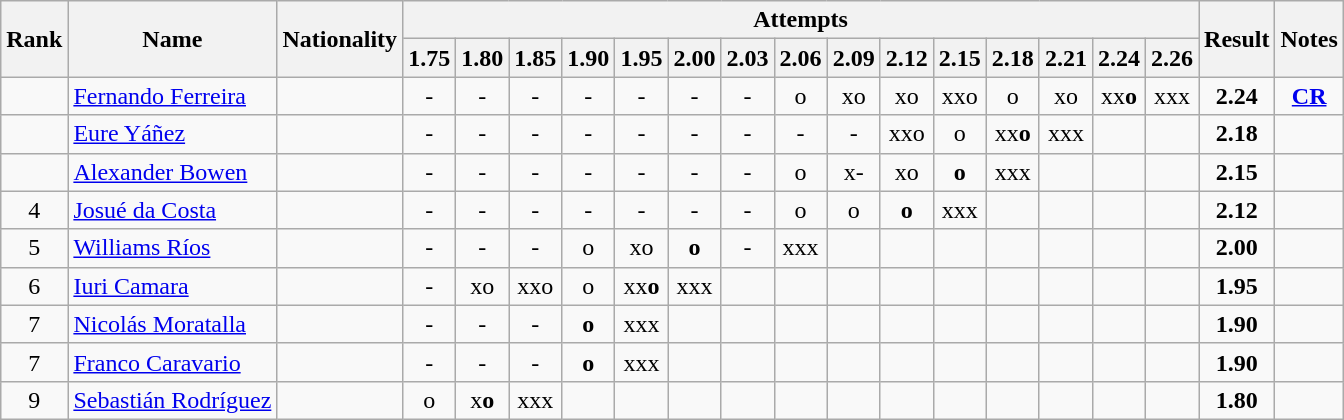<table class="wikitable sortable" style="text-align:center">
<tr>
<th rowspan=2>Rank</th>
<th rowspan=2>Name</th>
<th rowspan=2>Nationality</th>
<th colspan=15>Attempts</th>
<th rowspan=2>Result</th>
<th rowspan=2>Notes</th>
</tr>
<tr>
<th>1.75</th>
<th>1.80</th>
<th>1.85</th>
<th>1.90</th>
<th>1.95</th>
<th>2.00</th>
<th>2.03</th>
<th>2.06</th>
<th>2.09</th>
<th>2.12</th>
<th>2.15</th>
<th>2.18</th>
<th>2.21</th>
<th>2.24</th>
<th>2.26</th>
</tr>
<tr>
<td align=center></td>
<td align=left><a href='#'>Fernando Ferreira</a></td>
<td align=left></td>
<td>-</td>
<td>-</td>
<td>-</td>
<td>-</td>
<td>-</td>
<td>-</td>
<td>-</td>
<td>o</td>
<td>xo</td>
<td>xo</td>
<td>xxo</td>
<td>o</td>
<td>xo</td>
<td>xx<strong>o</strong></td>
<td>xxx</td>
<td><strong>2.24</strong></td>
<td><strong><a href='#'>CR</a></strong></td>
</tr>
<tr>
<td align=center></td>
<td align=left><a href='#'>Eure Yáñez</a></td>
<td align=left></td>
<td>-</td>
<td>-</td>
<td>-</td>
<td>-</td>
<td>-</td>
<td>-</td>
<td>-</td>
<td>-</td>
<td>-</td>
<td>xxo</td>
<td>o</td>
<td>xx<strong>o</strong></td>
<td>xxx</td>
<td></td>
<td></td>
<td><strong>2.18</strong></td>
<td></td>
</tr>
<tr>
<td align=center></td>
<td align=left><a href='#'>Alexander Bowen</a></td>
<td align=left></td>
<td>-</td>
<td>-</td>
<td>-</td>
<td>-</td>
<td>-</td>
<td>-</td>
<td>-</td>
<td>o</td>
<td>x-</td>
<td>xo</td>
<td><strong>o</strong></td>
<td>xxx</td>
<td></td>
<td></td>
<td></td>
<td><strong>2.15</strong></td>
<td></td>
</tr>
<tr>
<td align=center>4</td>
<td align=left><a href='#'>Josué da Costa</a></td>
<td align=left></td>
<td>-</td>
<td>-</td>
<td>-</td>
<td>-</td>
<td>-</td>
<td>-</td>
<td>-</td>
<td>o</td>
<td>o</td>
<td><strong>o</strong></td>
<td>xxx</td>
<td></td>
<td></td>
<td></td>
<td></td>
<td><strong>2.12</strong></td>
<td></td>
</tr>
<tr>
<td align=center>5</td>
<td align=left><a href='#'>Williams Ríos</a></td>
<td align=left></td>
<td>-</td>
<td>-</td>
<td>-</td>
<td>o</td>
<td>xo</td>
<td><strong>o</strong></td>
<td>-</td>
<td>xxx</td>
<td></td>
<td></td>
<td></td>
<td></td>
<td></td>
<td></td>
<td></td>
<td><strong>2.00</strong></td>
<td></td>
</tr>
<tr>
<td align=center>6</td>
<td align=left><a href='#'>Iuri Camara</a></td>
<td align=left></td>
<td>-</td>
<td>xo</td>
<td>xxo</td>
<td>o</td>
<td>xx<strong>o</strong></td>
<td>xxx</td>
<td></td>
<td></td>
<td></td>
<td></td>
<td></td>
<td></td>
<td></td>
<td></td>
<td></td>
<td><strong>1.95</strong></td>
<td></td>
</tr>
<tr>
<td align=center>7</td>
<td align=left><a href='#'>Nicolás Moratalla</a></td>
<td align=left></td>
<td>-</td>
<td>-</td>
<td>-</td>
<td><strong>o</strong></td>
<td>xxx</td>
<td></td>
<td></td>
<td></td>
<td></td>
<td></td>
<td></td>
<td></td>
<td></td>
<td></td>
<td></td>
<td><strong>1.90</strong></td>
<td></td>
</tr>
<tr>
<td align=center>7</td>
<td align=left><a href='#'>Franco Caravario</a></td>
<td align=left></td>
<td>-</td>
<td>-</td>
<td>-</td>
<td><strong>o</strong></td>
<td>xxx</td>
<td></td>
<td></td>
<td></td>
<td></td>
<td></td>
<td></td>
<td></td>
<td></td>
<td></td>
<td></td>
<td><strong>1.90</strong></td>
<td></td>
</tr>
<tr>
<td align=center>9</td>
<td align=left><a href='#'>Sebastián Rodríguez</a></td>
<td align=left></td>
<td>o</td>
<td>x<strong>o</strong></td>
<td>xxx</td>
<td></td>
<td></td>
<td></td>
<td></td>
<td></td>
<td></td>
<td></td>
<td></td>
<td></td>
<td></td>
<td></td>
<td></td>
<td><strong>1.80</strong></td>
<td></td>
</tr>
</table>
